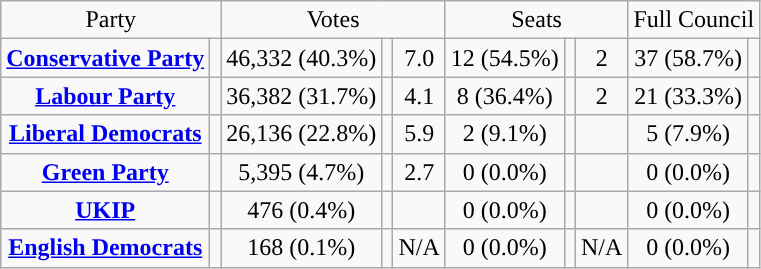<table class=wikitable style="text-align:center;">
<tr>
<td colspan=2>Party</td>
<td colspan=3>Votes</td>
<td colspan=3>Seats</td>
<td colspan=3>Full Council</td>
</tr>
<tr>
<td><strong><a href='#'>Conservative Party</a></strong></td>
<td style="background:"></td>
<td>46,332 (40.3%)</td>
<td></td>
<td> 7.0</td>
<td>12 (54.5%)</td>
<td></td>
<td> 2</td>
<td>37 (58.7%)</td>
<td></td>
</tr>
<tr>
<td><strong><a href='#'>Labour Party</a></strong></td>
<td style="background:"></td>
<td>36,382 (31.7%)</td>
<td></td>
<td> 4.1</td>
<td>8 (36.4%)</td>
<td></td>
<td> 2</td>
<td>21 (33.3%)</td>
<td></td>
</tr>
<tr>
<td><strong><a href='#'>Liberal Democrats</a></strong></td>
<td style="background:"></td>
<td>26,136 (22.8%)</td>
<td></td>
<td> 5.9</td>
<td>2 (9.1%)</td>
<td></td>
<td></td>
<td>5 (7.9%)</td>
<td></td>
</tr>
<tr>
<td><strong><a href='#'>Green Party</a></strong></td>
<td style="background:"></td>
<td>5,395 (4.7%)</td>
<td></td>
<td> 2.7</td>
<td>0 (0.0%)</td>
<td></td>
<td></td>
<td>0 (0.0%)</td>
<td></td>
</tr>
<tr>
<td><strong><a href='#'>UKIP</a></strong></td>
<td style="background:"></td>
<td>476 (0.4%)</td>
<td></td>
<td></td>
<td>0 (0.0%)</td>
<td></td>
<td></td>
<td>0 (0.0%)</td>
<td></td>
</tr>
<tr>
<td><strong><a href='#'>English Democrats</a></strong></td>
<td style="background:"></td>
<td>168 (0.1%)</td>
<td></td>
<td>N/A</td>
<td>0 (0.0%)</td>
<td></td>
<td>N/A</td>
<td>0 (0.0%)</td>
<td></td>
</tr>
</table>
